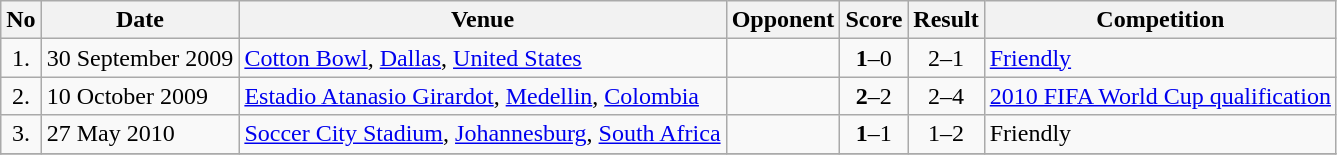<table class="wikitable" style="font-size:100%;">
<tr>
<th>No</th>
<th>Date</th>
<th>Venue</th>
<th>Opponent</th>
<th>Score</th>
<th>Result</th>
<th>Competition</th>
</tr>
<tr>
<td align=center>1.</td>
<td>30 September 2009</td>
<td><a href='#'>Cotton Bowl</a>, <a href='#'>Dallas</a>, <a href='#'>United States</a></td>
<td></td>
<td align=center><strong>1</strong>–0</td>
<td align=center>2–1</td>
<td><a href='#'>Friendly</a></td>
</tr>
<tr>
<td align=center>2.</td>
<td>10 October 2009</td>
<td><a href='#'>Estadio Atanasio Girardot</a>, <a href='#'>Medellin</a>, <a href='#'>Colombia</a></td>
<td></td>
<td align=center><strong>2</strong>–2</td>
<td align=center>2–4</td>
<td><a href='#'>2010 FIFA World Cup qualification</a></td>
</tr>
<tr>
<td align=center>3.</td>
<td>27 May 2010</td>
<td><a href='#'>Soccer City Stadium</a>, <a href='#'>Johannesburg</a>, <a href='#'>South Africa</a></td>
<td></td>
<td align=center><strong>1</strong>–1</td>
<td align=center>1–2</td>
<td>Friendly</td>
</tr>
<tr>
</tr>
</table>
